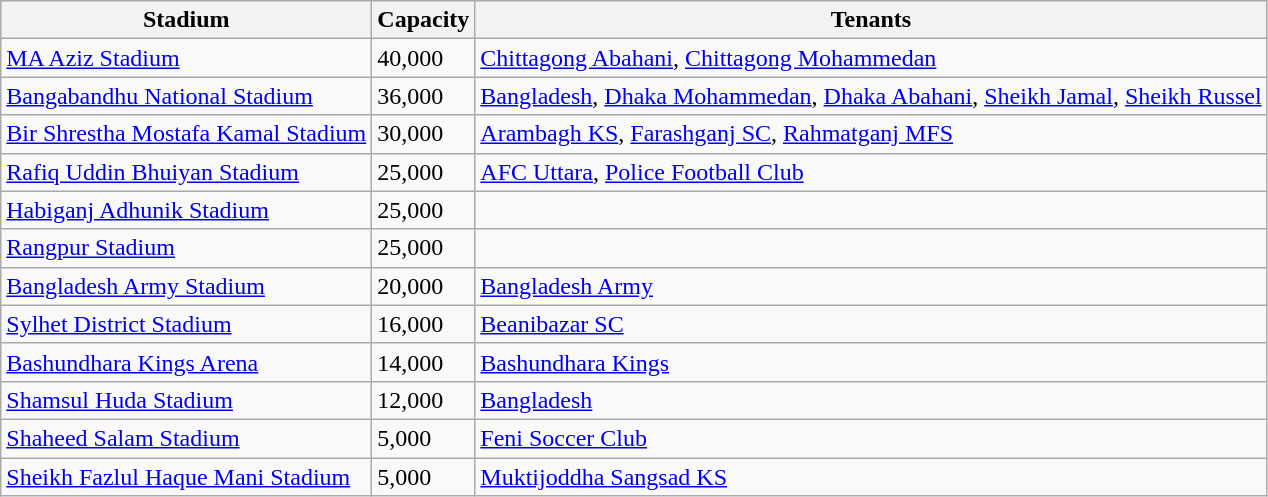<table class="wikitable sortable">
<tr>
<th>Stadium</th>
<th>Capacity</th>
<th>Tenants</th>
</tr>
<tr>
<td><a href='#'>MA Aziz Stadium</a></td>
<td>40,000</td>
<td><a href='#'>Chittagong Abahani</a>, <a href='#'>Chittagong Mohammedan</a></td>
</tr>
<tr>
<td><a href='#'>Bangabandhu National Stadium</a></td>
<td>36,000</td>
<td><a href='#'>Bangladesh</a>, <a href='#'>Dhaka Mohammedan</a>, <a href='#'>Dhaka Abahani</a>, <a href='#'>Sheikh Jamal</a>, <a href='#'>Sheikh Russel</a></td>
</tr>
<tr>
<td><a href='#'>Bir Shrestha Mostafa Kamal Stadium</a></td>
<td>30,000</td>
<td><a href='#'>Arambagh KS</a>, <a href='#'>Farashganj SC</a>, <a href='#'>Rahmatganj MFS</a></td>
</tr>
<tr>
<td><a href='#'>Rafiq Uddin Bhuiyan Stadium</a></td>
<td>25,000</td>
<td><a href='#'>AFC Uttara</a>, <a href='#'>Police Football Club</a></td>
</tr>
<tr>
<td><a href='#'>Habiganj Adhunik Stadium</a></td>
<td>25,000</td>
<td></td>
</tr>
<tr>
<td><a href='#'>Rangpur Stadium</a></td>
<td>25,000</td>
<td></td>
</tr>
<tr>
<td><a href='#'>Bangladesh Army Stadium</a></td>
<td>20,000</td>
<td><a href='#'>Bangladesh Army</a></td>
</tr>
<tr>
<td><a href='#'>Sylhet District Stadium</a></td>
<td>16,000</td>
<td><a href='#'>Beanibazar SC</a></td>
</tr>
<tr>
<td><a href='#'>Bashundhara Kings Arena</a></td>
<td>14,000</td>
<td><a href='#'>Bashundhara Kings</a></td>
</tr>
<tr>
<td><a href='#'>Shamsul Huda Stadium</a></td>
<td>12,000</td>
<td><a href='#'>Bangladesh</a></td>
</tr>
<tr>
<td><a href='#'>Shaheed Salam Stadium</a></td>
<td>5,000</td>
<td><a href='#'>Feni Soccer Club</a></td>
</tr>
<tr>
<td><a href='#'>Sheikh Fazlul Haque Mani Stadium</a></td>
<td>5,000</td>
<td><a href='#'>Muktijoddha Sangsad KS</a></td>
</tr>
</table>
